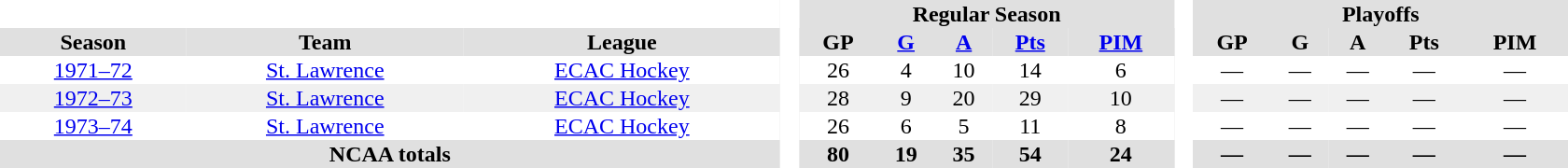<table border="0" cellpadding="1" cellspacing="0" style="text-align:center; width:70em">
<tr bgcolor="#e0e0e0">
<th colspan="3"  bgcolor="#ffffff"> </th>
<th rowspan="99" bgcolor="#ffffff"> </th>
<th colspan="5">Regular Season</th>
<th rowspan="99" bgcolor="#ffffff"> </th>
<th colspan="5">Playoffs</th>
</tr>
<tr bgcolor="#e0e0e0">
<th>Season</th>
<th>Team</th>
<th>League</th>
<th>GP</th>
<th><a href='#'>G</a></th>
<th><a href='#'>A</a></th>
<th><a href='#'>Pts</a></th>
<th><a href='#'>PIM</a></th>
<th>GP</th>
<th>G</th>
<th>A</th>
<th>Pts</th>
<th>PIM</th>
</tr>
<tr>
<td><a href='#'>1971–72</a></td>
<td><a href='#'>St. Lawrence</a></td>
<td><a href='#'>ECAC Hockey</a></td>
<td>26</td>
<td>4</td>
<td>10</td>
<td>14</td>
<td>6</td>
<td>—</td>
<td>—</td>
<td>—</td>
<td>—</td>
<td>—</td>
</tr>
<tr bgcolor="f0f0f0">
<td><a href='#'>1972–73</a></td>
<td><a href='#'>St. Lawrence</a></td>
<td><a href='#'>ECAC Hockey</a></td>
<td>28</td>
<td>9</td>
<td>20</td>
<td>29</td>
<td>10</td>
<td>—</td>
<td>—</td>
<td>—</td>
<td>—</td>
<td>—</td>
</tr>
<tr>
<td><a href='#'>1973–74</a></td>
<td><a href='#'>St. Lawrence</a></td>
<td><a href='#'>ECAC Hockey</a></td>
<td>26</td>
<td>6</td>
<td>5</td>
<td>11</td>
<td>8</td>
<td>—</td>
<td>—</td>
<td>—</td>
<td>—</td>
<td>—</td>
</tr>
<tr bgcolor="#e0e0e0">
<th colspan="3">NCAA totals</th>
<th>80</th>
<th>19</th>
<th>35</th>
<th>54</th>
<th>24</th>
<th>—</th>
<th>—</th>
<th>—</th>
<th>—</th>
<th>—</th>
</tr>
</table>
